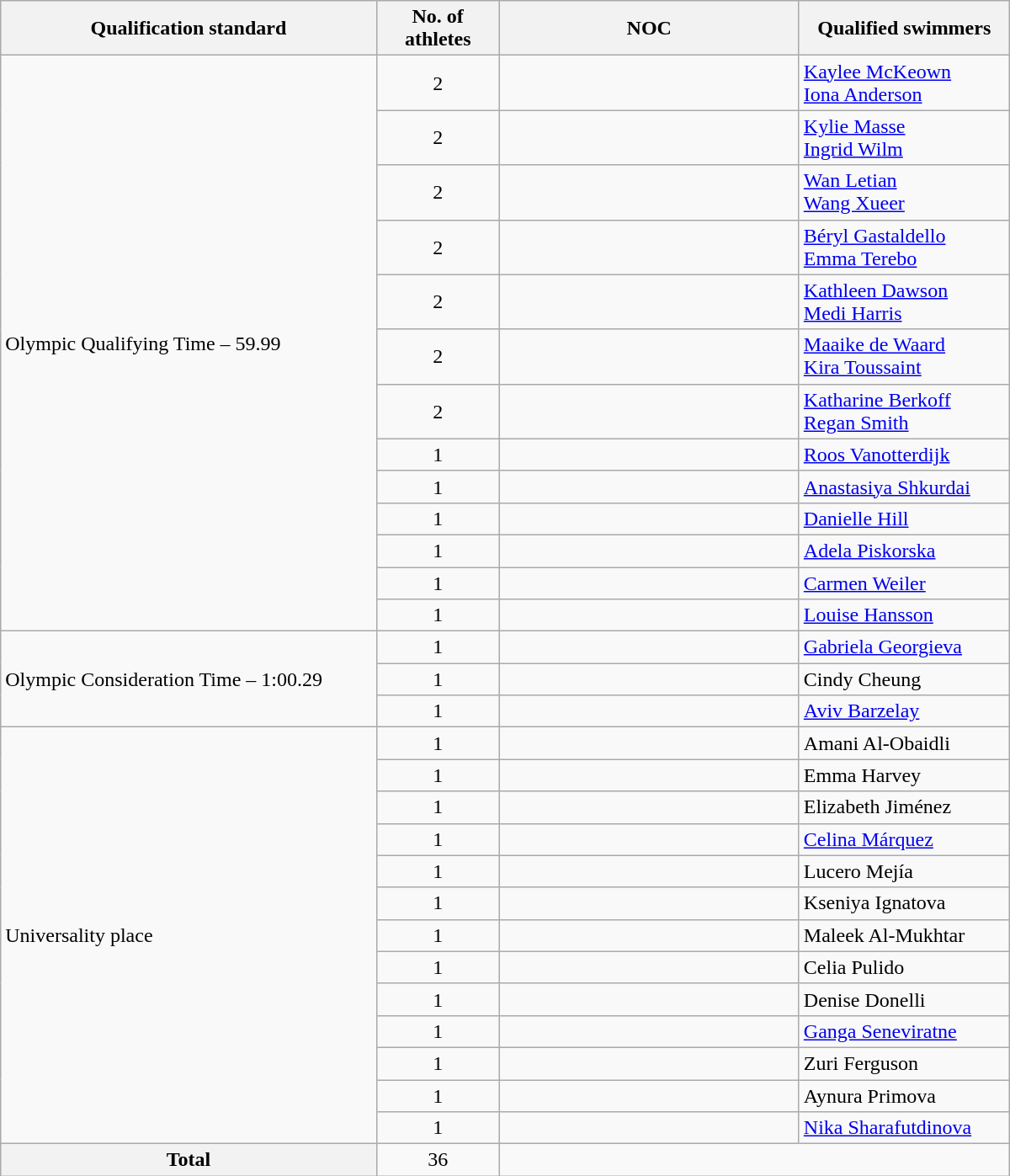<table class=wikitable style="text-align:left" width=800>
<tr>
<th scope="col">Qualification standard</th>
<th scope="col" width =90>No. of athletes</th>
<th scope="col" width =230>NOC</th>
<th scope="col">Qualified swimmers</th>
</tr>
<tr>
<td rowspan=13>Olympic Qualifying Time – 59.99</td>
<td align=center>2</td>
<td></td>
<td><a href='#'>Kaylee McKeown</a><br><a href='#'>Iona Anderson</a></td>
</tr>
<tr>
<td align=center>2</td>
<td></td>
<td><a href='#'>Kylie Masse</a><br><a href='#'>Ingrid Wilm</a></td>
</tr>
<tr>
<td align=center>2</td>
<td></td>
<td><a href='#'>Wan Letian</a><br><a href='#'>Wang Xueer</a></td>
</tr>
<tr>
<td align=center>2</td>
<td></td>
<td><a href='#'>Béryl Gastaldello</a><br><a href='#'>Emma Terebo</a></td>
</tr>
<tr>
<td align=center>2</td>
<td></td>
<td><a href='#'>Kathleen Dawson</a><br><a href='#'>Medi Harris</a></td>
</tr>
<tr>
<td align=center>2</td>
<td></td>
<td><a href='#'>Maaike de Waard</a><br><a href='#'>Kira Toussaint</a></td>
</tr>
<tr>
<td align=center>2</td>
<td></td>
<td><a href='#'>Katharine Berkoff</a><br><a href='#'>Regan Smith</a></td>
</tr>
<tr>
<td align=center>1</td>
<td></td>
<td><a href='#'>Roos Vanotterdijk</a></td>
</tr>
<tr>
<td align=center>1</td>
<td></td>
<td><a href='#'>Anastasiya Shkurdai</a></td>
</tr>
<tr>
<td align=center>1</td>
<td></td>
<td><a href='#'>Danielle Hill</a></td>
</tr>
<tr>
<td align=center>1</td>
<td></td>
<td><a href='#'>Adela Piskorska</a></td>
</tr>
<tr>
<td align=center>1</td>
<td></td>
<td><a href='#'>Carmen Weiler</a></td>
</tr>
<tr>
<td align=center>1</td>
<td></td>
<td><a href='#'>Louise Hansson</a></td>
</tr>
<tr>
<td rowspan=3>Olympic Consideration Time – 1:00.29</td>
<td align=center>1</td>
<td></td>
<td><a href='#'>Gabriela Georgieva</a></td>
</tr>
<tr>
<td align=center>1</td>
<td></td>
<td>Cindy Cheung</td>
</tr>
<tr>
<td align=center>1</td>
<td></td>
<td><a href='#'>Aviv Barzelay</a></td>
</tr>
<tr>
<td rowspan=13>Universality place</td>
<td align=center>1</td>
<td></td>
<td>Amani Al-Obaidli</td>
</tr>
<tr>
<td align=center>1</td>
<td></td>
<td>Emma Harvey</td>
</tr>
<tr>
<td align=center>1</td>
<td></td>
<td>Elizabeth Jiménez</td>
</tr>
<tr>
<td align=center>1</td>
<td></td>
<td><a href='#'>Celina Márquez</a></td>
</tr>
<tr>
<td align=center>1</td>
<td></td>
<td>Lucero Mejía</td>
</tr>
<tr>
<td align=center>1</td>
<td></td>
<td>Kseniya Ignatova</td>
</tr>
<tr>
<td align=center>1</td>
<td></td>
<td>Maleek Al-Mukhtar</td>
</tr>
<tr>
<td align=center>1</td>
<td></td>
<td>Celia Pulido</td>
</tr>
<tr>
<td align=center>1</td>
<td></td>
<td>Denise Donelli</td>
</tr>
<tr>
<td align=center>1</td>
<td></td>
<td><a href='#'>Ganga Seneviratne</a></td>
</tr>
<tr>
<td align=center>1</td>
<td></td>
<td>Zuri Ferguson</td>
</tr>
<tr>
<td align=center>1</td>
<td></td>
<td>Aynura Primova</td>
</tr>
<tr>
<td align=center>1</td>
<td></td>
<td><a href='#'>Nika Sharafutdinova</a></td>
</tr>
<tr>
<th scope="row">Total</th>
<td align=center>36</td>
<td colspan=2></td>
</tr>
</table>
